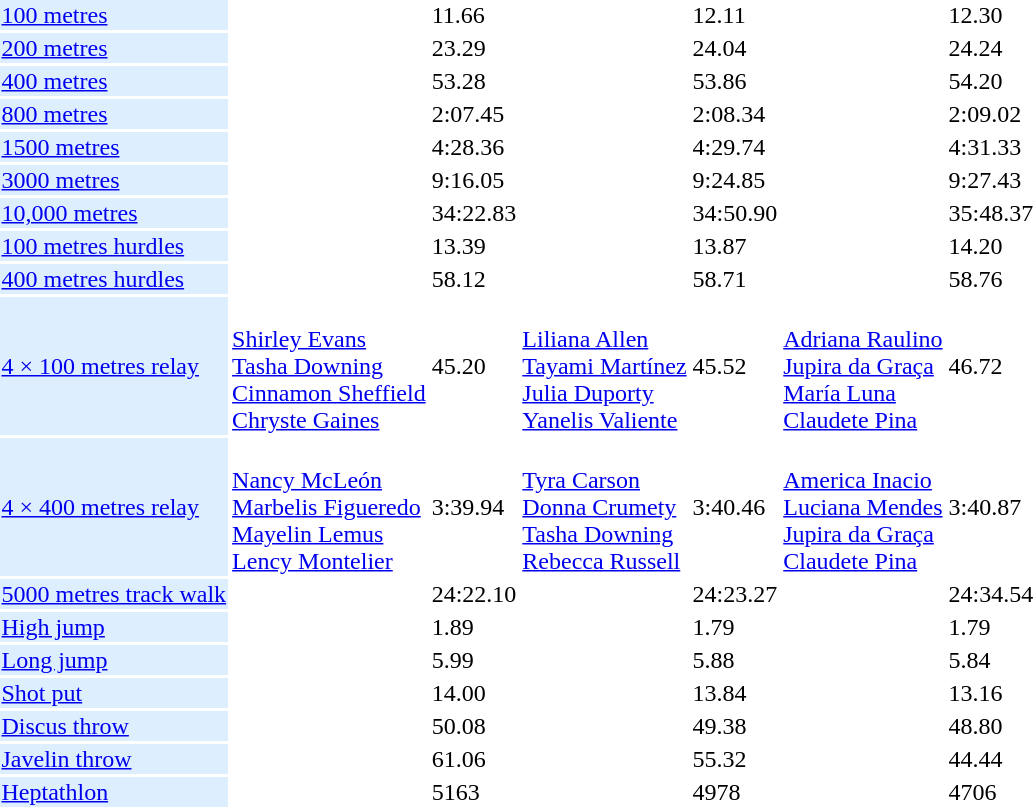<table>
<tr>
<td bgcolor = DDEEFF><a href='#'>100 metres</a></td>
<td></td>
<td>11.66</td>
<td></td>
<td>12.11</td>
<td></td>
<td>12.30</td>
</tr>
<tr>
<td bgcolor = DDEEFF><a href='#'>200 metres</a></td>
<td></td>
<td>23.29</td>
<td></td>
<td>24.04</td>
<td></td>
<td>24.24</td>
</tr>
<tr>
<td bgcolor = DDEEFF><a href='#'>400 metres</a></td>
<td></td>
<td>53.28</td>
<td></td>
<td>53.86</td>
<td></td>
<td>54.20</td>
</tr>
<tr>
<td bgcolor = DDEEFF><a href='#'>800 metres</a></td>
<td></td>
<td>2:07.45</td>
<td></td>
<td>2:08.34</td>
<td></td>
<td>2:09.02</td>
</tr>
<tr>
<td bgcolor = DDEEFF><a href='#'>1500 metres</a></td>
<td></td>
<td>4:28.36</td>
<td></td>
<td>4:29.74</td>
<td></td>
<td>4:31.33</td>
</tr>
<tr>
<td bgcolor = DDEEFF><a href='#'>3000 metres</a></td>
<td></td>
<td>9:16.05</td>
<td></td>
<td>9:24.85</td>
<td></td>
<td>9:27.43</td>
</tr>
<tr>
<td bgcolor = DDEEFF><a href='#'>10,000 metres</a></td>
<td></td>
<td>34:22.83</td>
<td></td>
<td>34:50.90</td>
<td></td>
<td>35:48.37</td>
</tr>
<tr>
<td bgcolor = DDEEFF><a href='#'>100 metres hurdles</a></td>
<td></td>
<td>13.39</td>
<td></td>
<td>13.87</td>
<td></td>
<td>14.20</td>
</tr>
<tr>
<td bgcolor = DDEEFF><a href='#'>400 metres hurdles</a></td>
<td></td>
<td>58.12</td>
<td></td>
<td>58.71</td>
<td></td>
<td>58.76</td>
</tr>
<tr>
<td bgcolor = DDEEFF><a href='#'>4 × 100 metres relay</a></td>
<td><br><a href='#'>Shirley Evans</a><br><a href='#'>Tasha Downing</a><br><a href='#'>Cinnamon Sheffield</a><br><a href='#'>Chryste Gaines</a></td>
<td>45.20</td>
<td><br><a href='#'>Liliana Allen</a><br><a href='#'>Tayami Martínez</a><br><a href='#'>Julia Duporty</a><br><a href='#'>Yanelis Valiente</a></td>
<td>45.52</td>
<td><br><a href='#'>Adriana Raulino</a><br><a href='#'>Jupira da Graça</a><br><a href='#'>María Luna</a><br><a href='#'>Claudete Pina</a></td>
<td>46.72</td>
</tr>
<tr>
<td bgcolor = DDEEFF><a href='#'>4 × 400 metres relay</a></td>
<td><br><a href='#'>Nancy McLeón</a><br><a href='#'>Marbelis Figueredo</a><br><a href='#'>Mayelin Lemus</a><br><a href='#'>Lency Montelier</a></td>
<td>3:39.94</td>
<td><br><a href='#'>Tyra Carson</a><br><a href='#'>Donna Crumety</a><br><a href='#'>Tasha Downing</a><br><a href='#'>Rebecca Russell</a></td>
<td>3:40.46</td>
<td><br><a href='#'>America Inacio</a><br><a href='#'>Luciana Mendes</a><br><a href='#'>Jupira da Graça</a><br><a href='#'>Claudete Pina</a></td>
<td>3:40.87</td>
</tr>
<tr>
<td bgcolor = DDEEFF><a href='#'>5000 metres track walk</a></td>
<td></td>
<td>24:22.10</td>
<td></td>
<td>24:23.27</td>
<td></td>
<td>24:34.54</td>
</tr>
<tr>
<td bgcolor = DDEEFF><a href='#'>High jump</a></td>
<td></td>
<td>1.89</td>
<td></td>
<td>1.79</td>
<td></td>
<td>1.79</td>
</tr>
<tr>
<td bgcolor = DDEEFF><a href='#'>Long jump</a></td>
<td></td>
<td>5.99</td>
<td></td>
<td>5.88</td>
<td></td>
<td>5.84</td>
</tr>
<tr>
<td bgcolor = DDEEFF><a href='#'>Shot put</a></td>
<td></td>
<td>14.00</td>
<td></td>
<td>13.84</td>
<td></td>
<td>13.16</td>
</tr>
<tr>
<td bgcolor = DDEEFF><a href='#'>Discus throw</a></td>
<td></td>
<td>50.08</td>
<td></td>
<td>49.38</td>
<td></td>
<td>48.80</td>
</tr>
<tr>
<td bgcolor = DDEEFF><a href='#'>Javelin throw</a></td>
<td></td>
<td>61.06</td>
<td></td>
<td>55.32</td>
<td></td>
<td>44.44</td>
</tr>
<tr>
<td bgcolor = DDEEFF><a href='#'>Heptathlon</a></td>
<td></td>
<td>5163</td>
<td></td>
<td>4978</td>
<td></td>
<td>4706</td>
</tr>
</table>
